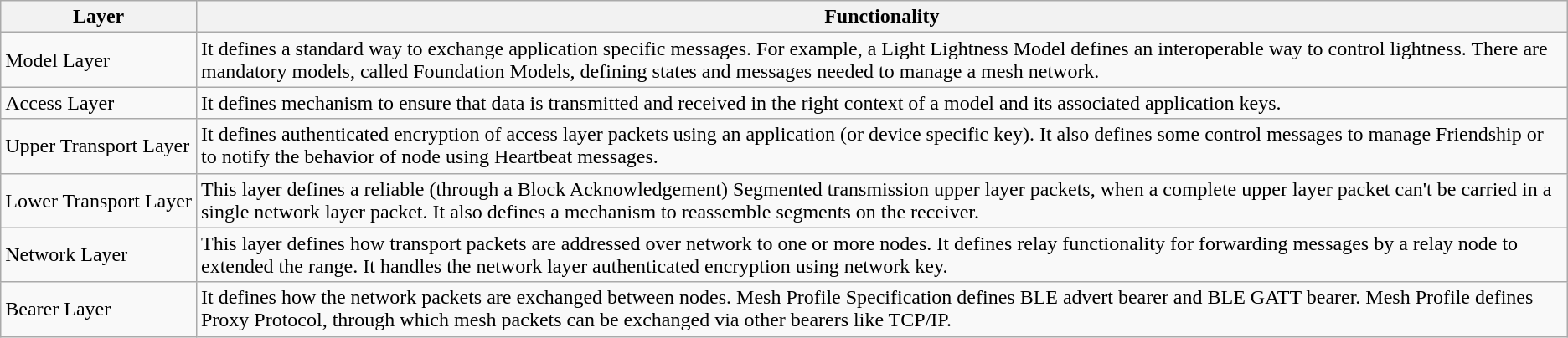<table class="wikitable">
<tr>
<th>Layer</th>
<th>Functionality</th>
</tr>
<tr>
<td>Model Layer</td>
<td>It defines a standard way to exchange application specific messages. For example, a Light Lightness Model defines an interoperable way to control lightness. There are mandatory models, called Foundation Models, defining states and messages needed to manage a mesh network.</td>
</tr>
<tr>
<td>Access Layer</td>
<td>It defines mechanism to ensure that data is transmitted and received in the right context of a model and its associated application keys.</td>
</tr>
<tr>
<td>Upper Transport Layer</td>
<td>It defines authenticated encryption of access layer packets using an application (or device specific key). It also defines some control messages to manage Friendship or to notify the behavior of node using Heartbeat messages.</td>
</tr>
<tr>
<td>Lower Transport Layer</td>
<td>This layer defines a reliable (through a Block Acknowledgement) Segmented transmission upper layer packets, when a complete upper layer packet can't be carried in a single network layer packet. It also defines a mechanism to reassemble segments on the receiver.</td>
</tr>
<tr>
<td>Network Layer</td>
<td>This layer defines how transport packets are addressed over network to one or more nodes. It defines relay functionality for forwarding messages by a relay node to extended the range. It handles the network layer authenticated encryption using network key.</td>
</tr>
<tr>
<td>Bearer Layer</td>
<td>It defines how the network packets are exchanged between nodes. Mesh Profile Specification defines BLE advert bearer and BLE GATT bearer. Mesh Profile defines Proxy Protocol, through which mesh packets can be exchanged via other bearers like TCP/IP.</td>
</tr>
</table>
